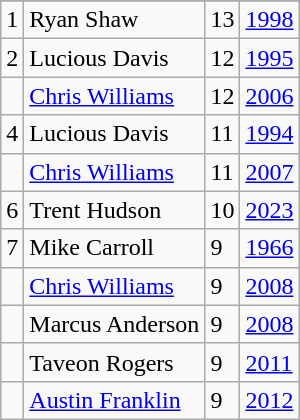<table class="wikitable">
<tr>
</tr>
<tr>
<td>1</td>
<td>Ryan Shaw</td>
<td>13</td>
<td><a href='#'>1998</a></td>
</tr>
<tr>
<td>2</td>
<td>Lucious Davis</td>
<td>12</td>
<td><a href='#'>1995</a></td>
</tr>
<tr>
<td></td>
<td><a href='#'>Chris Williams</a></td>
<td>12</td>
<td><a href='#'>2006</a></td>
</tr>
<tr>
<td>4</td>
<td>Lucious Davis</td>
<td>11</td>
<td><a href='#'>1994</a></td>
</tr>
<tr>
<td></td>
<td><a href='#'>Chris Williams</a></td>
<td>11</td>
<td><a href='#'>2007</a></td>
</tr>
<tr>
<td>6</td>
<td>Trent Hudson</td>
<td>10</td>
<td><a href='#'>2023</a></td>
</tr>
<tr>
<td>7</td>
<td>Mike Carroll</td>
<td>9</td>
<td><a href='#'>1966</a></td>
</tr>
<tr>
<td></td>
<td><a href='#'>Chris Williams</a></td>
<td>9</td>
<td><a href='#'>2008</a></td>
</tr>
<tr>
<td></td>
<td>Marcus Anderson</td>
<td>9</td>
<td><a href='#'>2008</a></td>
</tr>
<tr>
<td></td>
<td>Taveon Rogers</td>
<td>9</td>
<td><a href='#'>2011</a></td>
</tr>
<tr>
<td></td>
<td><a href='#'>Austin Franklin</a></td>
<td>9</td>
<td><a href='#'>2012</a></td>
</tr>
</table>
